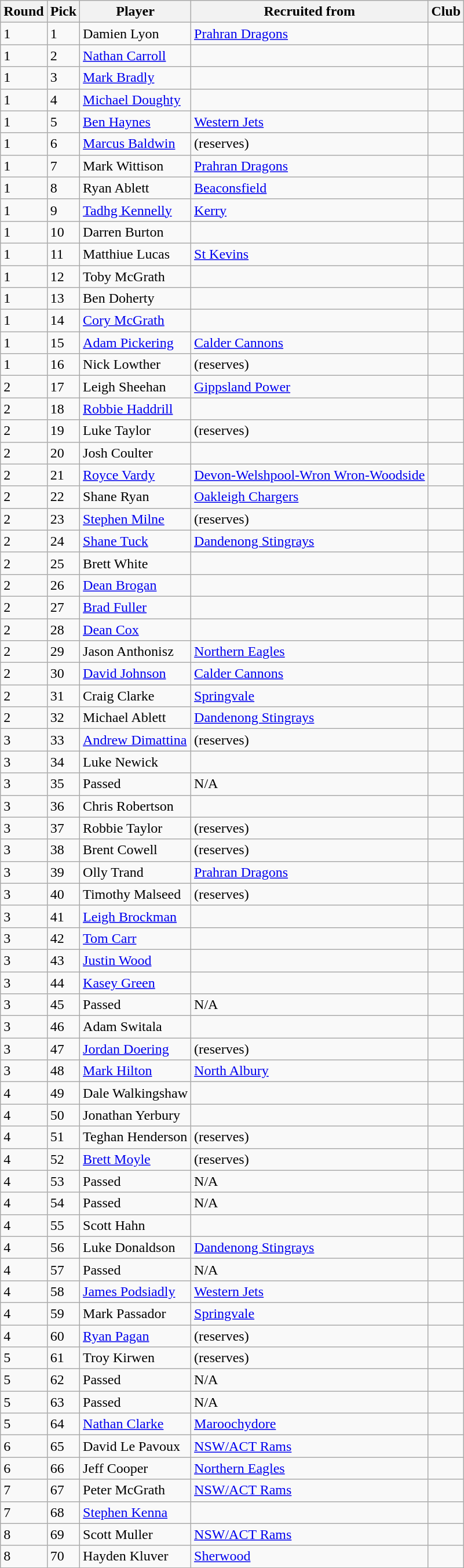<table class="wikitable sortable">
<tr>
<th>Round</th>
<th>Pick</th>
<th>Player</th>
<th>Recruited from</th>
<th>Club</th>
</tr>
<tr>
<td>1</td>
<td>1</td>
<td>Damien Lyon</td>
<td><a href='#'>Prahran Dragons</a></td>
<td></td>
</tr>
<tr>
<td>1</td>
<td>2</td>
<td><a href='#'>Nathan Carroll</a></td>
<td></td>
<td></td>
</tr>
<tr>
<td>1</td>
<td>3</td>
<td><a href='#'>Mark Bradly</a></td>
<td></td>
<td></td>
</tr>
<tr>
<td>1</td>
<td>4</td>
<td><a href='#'>Michael Doughty</a></td>
<td></td>
<td></td>
</tr>
<tr>
<td>1</td>
<td>5</td>
<td><a href='#'>Ben Haynes</a></td>
<td><a href='#'>Western Jets</a></td>
<td></td>
</tr>
<tr>
<td>1</td>
<td>6</td>
<td><a href='#'>Marcus Baldwin</a></td>
<td> (reserves)</td>
<td></td>
</tr>
<tr>
<td>1</td>
<td>7</td>
<td>Mark Wittison</td>
<td><a href='#'>Prahran Dragons</a></td>
<td></td>
</tr>
<tr>
<td>1</td>
<td>8</td>
<td>Ryan Ablett</td>
<td><a href='#'>Beaconsfield</a></td>
<td></td>
</tr>
<tr>
<td>1</td>
<td>9</td>
<td><a href='#'>Tadhg Kennelly</a></td>
<td><a href='#'>Kerry</a></td>
<td></td>
</tr>
<tr>
<td>1</td>
<td>10</td>
<td>Darren Burton</td>
<td></td>
<td></td>
</tr>
<tr>
<td>1</td>
<td>11</td>
<td>Matthiue Lucas</td>
<td><a href='#'>St Kevins</a></td>
<td></td>
</tr>
<tr>
<td>1</td>
<td>12</td>
<td>Toby McGrath</td>
<td></td>
<td></td>
</tr>
<tr>
<td>1</td>
<td>13</td>
<td>Ben Doherty</td>
<td></td>
<td></td>
</tr>
<tr>
<td>1</td>
<td>14</td>
<td><a href='#'>Cory McGrath</a></td>
<td></td>
<td></td>
</tr>
<tr>
<td>1</td>
<td>15</td>
<td><a href='#'>Adam Pickering</a></td>
<td><a href='#'>Calder Cannons</a></td>
<td></td>
</tr>
<tr>
<td>1</td>
<td>16</td>
<td>Nick Lowther</td>
<td> (reserves)</td>
<td></td>
</tr>
<tr>
<td>2</td>
<td>17</td>
<td>Leigh Sheehan</td>
<td><a href='#'>Gippsland Power</a></td>
<td></td>
</tr>
<tr>
<td>2</td>
<td>18</td>
<td><a href='#'>Robbie Haddrill</a></td>
<td></td>
<td></td>
</tr>
<tr>
<td>2</td>
<td>19</td>
<td>Luke Taylor</td>
<td> (reserves)</td>
<td></td>
</tr>
<tr>
<td>2</td>
<td>20</td>
<td>Josh Coulter</td>
<td></td>
<td></td>
</tr>
<tr>
<td>2</td>
<td>21</td>
<td><a href='#'>Royce Vardy</a></td>
<td><a href='#'>Devon-Welshpool-Wron Wron-Woodside</a></td>
<td></td>
</tr>
<tr>
<td>2</td>
<td>22</td>
<td>Shane Ryan</td>
<td><a href='#'>Oakleigh Chargers</a></td>
<td></td>
</tr>
<tr>
<td>2</td>
<td>23</td>
<td><a href='#'>Stephen Milne</a></td>
<td> (reserves)</td>
<td></td>
</tr>
<tr>
<td>2</td>
<td>24</td>
<td><a href='#'>Shane Tuck</a></td>
<td><a href='#'>Dandenong Stingrays</a></td>
<td></td>
</tr>
<tr>
<td>2</td>
<td>25</td>
<td>Brett White</td>
<td></td>
<td></td>
</tr>
<tr>
<td>2</td>
<td>26</td>
<td><a href='#'>Dean Brogan</a></td>
<td></td>
<td></td>
</tr>
<tr>
<td>2</td>
<td>27</td>
<td><a href='#'>Brad Fuller</a></td>
<td></td>
<td></td>
</tr>
<tr>
<td>2</td>
<td>28</td>
<td><a href='#'>Dean Cox</a></td>
<td></td>
<td></td>
</tr>
<tr>
<td>2</td>
<td>29</td>
<td>Jason Anthonisz</td>
<td><a href='#'>Northern Eagles</a></td>
<td></td>
</tr>
<tr>
<td>2</td>
<td>30</td>
<td><a href='#'>David Johnson</a></td>
<td><a href='#'>Calder Cannons</a></td>
<td></td>
</tr>
<tr>
<td>2</td>
<td>31</td>
<td>Craig Clarke</td>
<td><a href='#'>Springvale</a></td>
<td></td>
</tr>
<tr>
<td>2</td>
<td>32</td>
<td>Michael Ablett</td>
<td><a href='#'>Dandenong Stingrays</a></td>
<td></td>
</tr>
<tr>
<td>3</td>
<td>33</td>
<td><a href='#'>Andrew Dimattina</a></td>
<td> (reserves)</td>
<td></td>
</tr>
<tr>
<td>3</td>
<td>34</td>
<td>Luke Newick</td>
<td></td>
<td></td>
</tr>
<tr>
<td>3</td>
<td>35</td>
<td>Passed</td>
<td>N/A</td>
<td></td>
</tr>
<tr>
<td>3</td>
<td>36</td>
<td>Chris Robertson</td>
<td></td>
<td></td>
</tr>
<tr>
<td>3</td>
<td>37</td>
<td>Robbie Taylor</td>
<td> (reserves)</td>
<td></td>
</tr>
<tr>
<td>3</td>
<td>38</td>
<td>Brent Cowell</td>
<td> (reserves)</td>
<td></td>
</tr>
<tr>
<td>3</td>
<td>39</td>
<td>Olly Trand</td>
<td><a href='#'>Prahran Dragons</a></td>
<td></td>
</tr>
<tr>
<td>3</td>
<td>40</td>
<td>Timothy Malseed</td>
<td> (reserves)</td>
<td></td>
</tr>
<tr>
<td>3</td>
<td>41</td>
<td><a href='#'>Leigh Brockman</a></td>
<td></td>
<td></td>
</tr>
<tr>
<td>3</td>
<td>42</td>
<td><a href='#'>Tom Carr</a></td>
<td></td>
<td></td>
</tr>
<tr>
<td>3</td>
<td>43</td>
<td><a href='#'>Justin Wood</a></td>
<td></td>
<td></td>
</tr>
<tr>
<td>3</td>
<td>44</td>
<td><a href='#'>Kasey Green</a></td>
<td></td>
<td></td>
</tr>
<tr>
<td>3</td>
<td>45</td>
<td>Passed</td>
<td>N/A</td>
<td></td>
</tr>
<tr>
<td>3</td>
<td>46</td>
<td>Adam Switala</td>
<td></td>
<td></td>
</tr>
<tr>
<td>3</td>
<td>47</td>
<td><a href='#'>Jordan Doering</a></td>
<td> (reserves)</td>
<td></td>
</tr>
<tr>
<td>3</td>
<td>48</td>
<td><a href='#'>Mark Hilton</a></td>
<td><a href='#'>North Albury</a></td>
<td></td>
</tr>
<tr>
<td>4</td>
<td>49</td>
<td>Dale Walkingshaw</td>
<td></td>
<td></td>
</tr>
<tr>
<td>4</td>
<td>50</td>
<td>Jonathan Yerbury</td>
<td></td>
<td></td>
</tr>
<tr>
<td>4</td>
<td>51</td>
<td>Teghan Henderson</td>
<td> (reserves)</td>
<td></td>
</tr>
<tr>
<td>4</td>
<td>52</td>
<td><a href='#'>Brett Moyle</a></td>
<td> (reserves)</td>
<td></td>
</tr>
<tr>
<td>4</td>
<td>53</td>
<td>Passed</td>
<td>N/A</td>
<td></td>
</tr>
<tr>
<td>4</td>
<td>54</td>
<td>Passed</td>
<td>N/A</td>
<td></td>
</tr>
<tr>
<td>4</td>
<td>55</td>
<td>Scott Hahn</td>
<td></td>
<td></td>
</tr>
<tr>
<td>4</td>
<td>56</td>
<td>Luke Donaldson</td>
<td><a href='#'>Dandenong Stingrays</a></td>
<td></td>
</tr>
<tr>
<td>4</td>
<td>57</td>
<td>Passed</td>
<td>N/A</td>
<td></td>
</tr>
<tr>
<td>4</td>
<td>58</td>
<td><a href='#'>James Podsiadly</a></td>
<td><a href='#'>Western Jets</a></td>
<td></td>
</tr>
<tr>
<td>4</td>
<td>59</td>
<td>Mark Passador</td>
<td><a href='#'>Springvale</a></td>
<td></td>
</tr>
<tr>
<td>4</td>
<td>60</td>
<td><a href='#'>Ryan Pagan</a></td>
<td> (reserves)</td>
<td></td>
</tr>
<tr>
<td>5</td>
<td>61</td>
<td>Troy Kirwen</td>
<td> (reserves)</td>
<td></td>
</tr>
<tr>
<td>5</td>
<td>62</td>
<td>Passed</td>
<td>N/A</td>
<td></td>
</tr>
<tr>
<td>5</td>
<td>63</td>
<td>Passed</td>
<td>N/A</td>
<td></td>
</tr>
<tr>
<td>5</td>
<td>64</td>
<td><a href='#'>Nathan Clarke</a></td>
<td><a href='#'>Maroochydore</a></td>
<td></td>
</tr>
<tr>
<td>6</td>
<td>65</td>
<td>David Le Pavoux</td>
<td><a href='#'>NSW/ACT Rams</a></td>
<td></td>
</tr>
<tr>
<td>6</td>
<td>66</td>
<td>Jeff Cooper</td>
<td><a href='#'>Northern Eagles</a></td>
<td></td>
</tr>
<tr>
<td>7</td>
<td>67</td>
<td>Peter McGrath</td>
<td><a href='#'>NSW/ACT Rams</a></td>
<td></td>
</tr>
<tr>
<td>7</td>
<td>68</td>
<td><a href='#'>Stephen Kenna</a></td>
<td></td>
<td></td>
</tr>
<tr>
<td>8</td>
<td>69</td>
<td>Scott Muller</td>
<td><a href='#'>NSW/ACT Rams</a></td>
<td></td>
</tr>
<tr>
<td>8</td>
<td>70</td>
<td>Hayden Kluver</td>
<td><a href='#'>Sherwood</a></td>
<td></td>
</tr>
</table>
